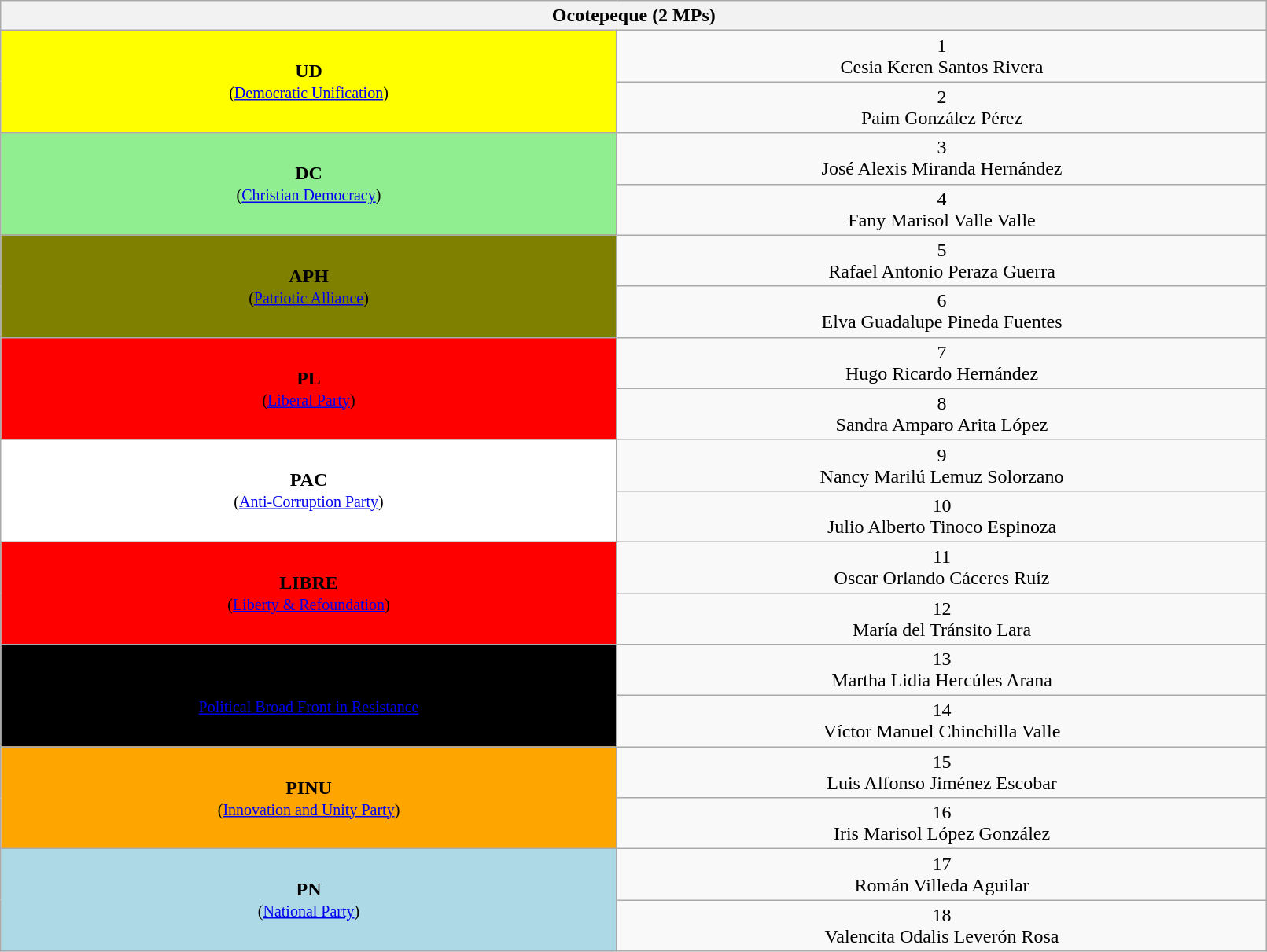<table class="wikitable" align="center" style="width: 85%">
<tr>
<th colspan=24>Ocotepeque (2 MPs)</th>
</tr>
<tr align="center">
<td bgcolor="yellow" rowspan=2><span><span><strong>UD</strong></span></span><br><small>(<a href='#'>Democratic Unification</a>)</small></td>
<td>1<br>Cesia Keren Santos Rivera</td>
</tr>
<tr align="center">
<td>2<br>Paim González Pérez</td>
</tr>
<tr align="center">
<td bgcolor="lightgreen" rowspan=2><span><span><strong>DC</strong></span></span><br><small>(<a href='#'>Christian Democracy</a>)</small></td>
<td>3<br>José Alexis Miranda Hernández</td>
</tr>
<tr align="center">
<td>4<br>Fany Marisol Valle Valle</td>
</tr>
<tr align="center">
<td bgcolor="olive" rowspan=2><span><span><strong>APH</strong></span></span><br><small>(<a href='#'>Patriotic Alliance</a>)</small></td>
<td>5<br>Rafael Antonio Peraza Guerra</td>
</tr>
<tr align="center">
<td>6<br>Elva Guadalupe Pineda Fuentes</td>
</tr>
<tr align="center">
<td bgcolor="red" rowspan=2><span><span><strong>PL</strong></span></span><br><small>(<a href='#'>Liberal Party</a>)</small></td>
<td>7<br>Hugo Ricardo Hernández</td>
</tr>
<tr align="center">
<td>8<br>Sandra Amparo Arita López</td>
</tr>
<tr align="center">
<td bgcolor="white" rowspan=2><span><span><strong>PAC</strong></span></span><br><small>(<a href='#'>Anti-Corruption Party</a>)</small></td>
<td>9<br>Nancy Marilú Lemuz Solorzano</td>
</tr>
<tr align="center">
<td>10<br>Julio Alberto Tinoco Espinoza</td>
</tr>
<tr align="center">
<td bgcolor="red" rowspan=2><span><span><strong>LIBRE</strong></span></span><br><small>(<a href='#'>Liberty & Refoundation</a>)</small></td>
<td>11<br>Oscar Orlando Cáceres Ruíz</td>
</tr>
<tr align="center">
<td>12<br>María del Tránsito Lara</td>
</tr>
<tr align="center">
<td bgcolor="black" rowspan=2><span><span><strong>FAPER</strong></span></span><br><small>(<a href='#'>Political Broad Front in Resistance</a>)</small></td>
<td>13<br>Martha Lidia Hercúles Arana</td>
</tr>
<tr align="center">
<td>14<br>Víctor Manuel Chinchilla Valle</td>
</tr>
<tr align="center">
<td bgcolor="orange" rowspan=2><span><span><strong>PINU</strong></span></span><br><small>(<a href='#'>Innovation and Unity Party</a>)</small></td>
<td>15<br>Luis Alfonso Jiménez Escobar</td>
</tr>
<tr align="center">
<td>16<br>Iris Marisol López González</td>
</tr>
<tr align="center">
<td bgcolor="lightblue" rowspan=2><span><span><strong>PN</strong></span></span><br><small>(<a href='#'>National Party</a>)</small></td>
<td>17<br>Román Villeda Aguilar</td>
</tr>
<tr align="center">
<td>18<br>Valencita Odalis Leverón Rosa</td>
</tr>
</table>
